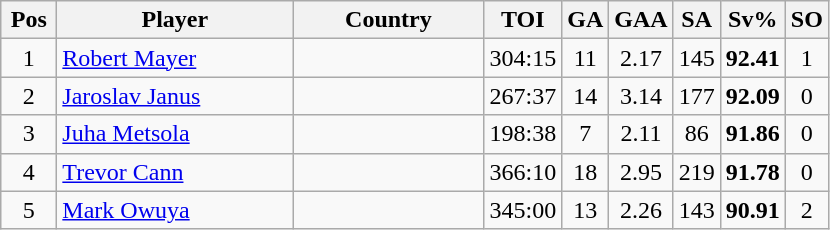<table class="wikitable sortable" style="text-align: center;">
<tr>
<th width=30>Pos</th>
<th width=150>Player</th>
<th width=120>Country</th>
<th width=20>TOI</th>
<th width=20>GA</th>
<th width=20>GAA</th>
<th width=20>SA</th>
<th width=20>Sv%</th>
<th width=20>SO</th>
</tr>
<tr>
<td>1</td>
<td align=left><a href='#'>Robert Mayer</a></td>
<td align=left></td>
<td>304:15</td>
<td>11</td>
<td>2.17</td>
<td>145</td>
<td><strong>92.41</strong></td>
<td>1</td>
</tr>
<tr>
<td>2</td>
<td align=left><a href='#'>Jaroslav Janus</a></td>
<td align=left></td>
<td>267:37</td>
<td>14</td>
<td>3.14</td>
<td>177</td>
<td><strong>92.09</strong></td>
<td>0</td>
</tr>
<tr>
<td>3</td>
<td align=left><a href='#'>Juha Metsola</a></td>
<td align=left></td>
<td>198:38</td>
<td>7</td>
<td>2.11</td>
<td>86</td>
<td><strong>91.86</strong></td>
<td>0</td>
</tr>
<tr>
<td>4</td>
<td align=left><a href='#'>Trevor Cann</a></td>
<td align=left></td>
<td>366:10</td>
<td>18</td>
<td>2.95</td>
<td>219</td>
<td><strong>91.78</strong></td>
<td>0</td>
</tr>
<tr>
<td>5</td>
<td align=left><a href='#'>Mark Owuya</a></td>
<td align=left></td>
<td>345:00</td>
<td>13</td>
<td>2.26</td>
<td>143</td>
<td><strong>90.91</strong></td>
<td>2</td>
</tr>
</table>
